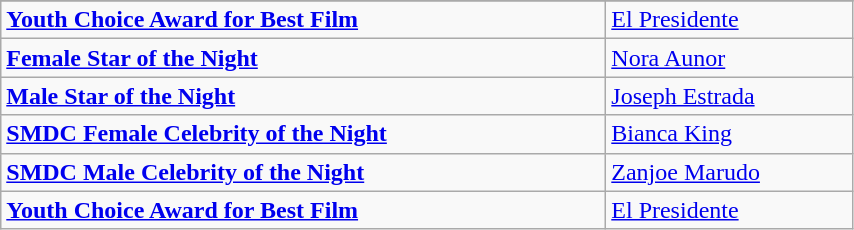<table class="wikitable" width=45%>
<tr style="background:#bebebe;">
</tr>
<tr>
<td><strong><a href='#'>Youth Choice Award for Best Film</a></strong></td>
<td><a href='#'>El Presidente</a></td>
</tr>
<tr>
<td><strong><a href='#'>Female Star of the Night</a></strong></td>
<td><a href='#'>Nora Aunor</a></td>
</tr>
<tr>
<td><strong><a href='#'>Male Star of the Night</a></strong></td>
<td><a href='#'>Joseph Estrada</a></td>
</tr>
<tr>
<td><strong><a href='#'>SMDC Female Celebrity of the Night</a></strong></td>
<td><a href='#'>Bianca King</a></td>
</tr>
<tr>
<td><strong><a href='#'>SMDC Male Celebrity of the Night</a></strong></td>
<td><a href='#'>Zanjoe Marudo</a></td>
</tr>
<tr>
<td><strong><a href='#'>Youth Choice Award for Best Film</a></strong></td>
<td><a href='#'>El Presidente</a></td>
</tr>
</table>
